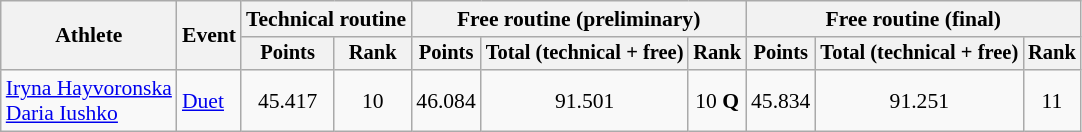<table class="wikitable" style="font-size:90%">
<tr>
<th rowspan="2">Athlete</th>
<th rowspan="2">Event</th>
<th colspan=2>Technical routine</th>
<th colspan=3>Free routine (preliminary)</th>
<th colspan=3>Free routine (final)</th>
</tr>
<tr style="font-size:95%">
<th>Points</th>
<th>Rank</th>
<th>Points</th>
<th>Total (technical + free)</th>
<th>Rank</th>
<th>Points</th>
<th>Total (technical + free)</th>
<th>Rank</th>
</tr>
<tr align=center>
<td align=left><a href='#'>Iryna Hayvoronska</a><br><a href='#'>Daria Iushko</a></td>
<td align=left><a href='#'>Duet</a></td>
<td>45.417</td>
<td>10</td>
<td>46.084</td>
<td>91.501</td>
<td>10 <strong>Q</strong></td>
<td>45.834</td>
<td>91.251</td>
<td>11</td>
</tr>
</table>
